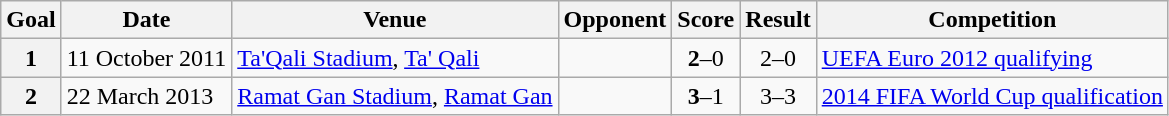<table class="wikitable">
<tr>
<th>Goal</th>
<th>Date</th>
<th>Venue</th>
<th>Opponent</th>
<th>Score</th>
<th>Result</th>
<th>Competition</th>
</tr>
<tr>
<th>1</th>
<td>11 October 2011</td>
<td><a href='#'>Ta'Qali Stadium</a>, <a href='#'>Ta' Qali</a></td>
<td></td>
<td align=center><strong>2</strong>–0</td>
<td align=center>2–0</td>
<td><a href='#'>UEFA Euro 2012 qualifying</a></td>
</tr>
<tr>
<th>2</th>
<td>22 March 2013</td>
<td><a href='#'>Ramat Gan Stadium</a>, <a href='#'>Ramat Gan</a></td>
<td></td>
<td align=center><strong>3</strong>–1</td>
<td align="center">3–3</td>
<td><a href='#'>2014 FIFA World Cup qualification</a></td>
</tr>
</table>
